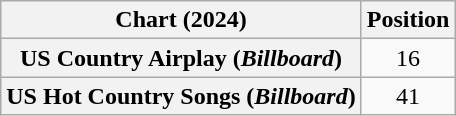<table class="wikitable sortable plainrowheaders" style="text-align:center">
<tr>
<th scope="col">Chart (2024)</th>
<th scope="col">Position</th>
</tr>
<tr>
<th scope="row">US Country Airplay (<em>Billboard</em>)</th>
<td>16</td>
</tr>
<tr>
<th scope="row">US Hot Country Songs (<em>Billboard</em>)</th>
<td>41</td>
</tr>
</table>
